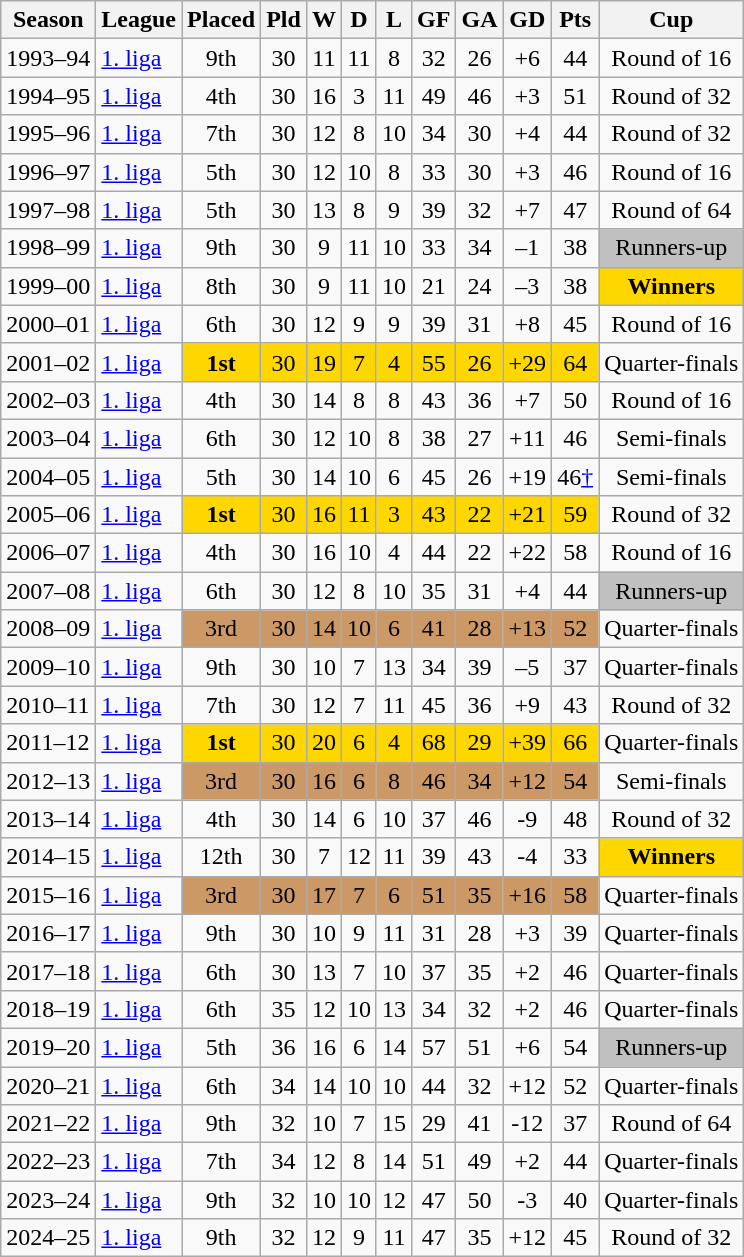<table class="wikitable sortable">
<tr>
<th>Season</th>
<th>League</th>
<th>Placed</th>
<th>Pld</th>
<th>W</th>
<th>D</th>
<th>L</th>
<th>GF</th>
<th>GA</th>
<th>GD</th>
<th>Pts</th>
<th>Cup</th>
</tr>
<tr>
<td>1993–94</td>
<td><a href='#'>1. liga</a></td>
<td style="text-align:center">9th</td>
<td style="text-align:center">30</td>
<td style="text-align:center">11</td>
<td style="text-align:center">11</td>
<td style="text-align:center">8</td>
<td style="text-align:center">32</td>
<td style="text-align:center">26</td>
<td style="text-align:center">+6</td>
<td style="text-align:center">44</td>
<td style="text-align:center">Round of 16</td>
</tr>
<tr>
<td>1994–95</td>
<td><a href='#'>1. liga</a></td>
<td style="text-align:center">4th</td>
<td style="text-align:center">30</td>
<td style="text-align:center">16</td>
<td style="text-align:center">3</td>
<td style="text-align:center">11</td>
<td style="text-align:center">49</td>
<td style="text-align:center">46</td>
<td style="text-align:center">+3</td>
<td style="text-align:center">51</td>
<td style="text-align:center">Round of 32</td>
</tr>
<tr>
<td>1995–96</td>
<td><a href='#'>1. liga</a></td>
<td style="text-align:center">7th</td>
<td style="text-align:center">30</td>
<td style="text-align:center">12</td>
<td style="text-align:center">8</td>
<td style="text-align:center">10</td>
<td style="text-align:center">34</td>
<td style="text-align:center">30</td>
<td style="text-align:center">+4</td>
<td style="text-align:center">44</td>
<td style="text-align:center">Round of 32</td>
</tr>
<tr>
<td>1996–97</td>
<td><a href='#'>1. liga</a></td>
<td style="text-align:center">5th</td>
<td style="text-align:center">30</td>
<td style="text-align:center">12</td>
<td style="text-align:center">10</td>
<td style="text-align:center">8</td>
<td style="text-align:center">33</td>
<td style="text-align:center">30</td>
<td style="text-align:center">+3</td>
<td style="text-align:center">46</td>
<td style="text-align:center">Round of 16</td>
</tr>
<tr>
<td>1997–98</td>
<td><a href='#'>1. liga</a></td>
<td style="text-align:center">5th</td>
<td style="text-align:center">30</td>
<td style="text-align:center">13</td>
<td style="text-align:center">8</td>
<td style="text-align:center">9</td>
<td style="text-align:center">39</td>
<td style="text-align:center">32</td>
<td style="text-align:center">+7</td>
<td style="text-align:center">47</td>
<td style="text-align:center">Round of 64</td>
</tr>
<tr>
<td>1998–99</td>
<td><a href='#'>1. liga</a></td>
<td style="text-align:center">9th</td>
<td style="text-align:center">30</td>
<td style="text-align:center">9</td>
<td style="text-align:center">11</td>
<td style="text-align:center">10</td>
<td style="text-align:center">33</td>
<td style="text-align:center">34</td>
<td style="text-align:center">–1</td>
<td style="text-align:center">38</td>
<td style="text-align:center; background:silver">Runners-up</td>
</tr>
<tr>
<td>1999–00</td>
<td><a href='#'>1. liga</a></td>
<td style="text-align:center">8th</td>
<td style="text-align:center">30</td>
<td style="text-align:center">9</td>
<td style="text-align:center">11</td>
<td style="text-align:center">10</td>
<td style="text-align:center">21</td>
<td style="text-align:center">24</td>
<td style="text-align:center">–3</td>
<td style="text-align:center">38</td>
<td style="text-align:center; background:gold;"><strong>Winners</strong></td>
</tr>
<tr>
<td>2000–01</td>
<td><a href='#'>1. liga</a></td>
<td style="text-align:center">6th</td>
<td style="text-align:center">30</td>
<td style="text-align:center">12</td>
<td style="text-align:center">9</td>
<td style="text-align:center">9</td>
<td style="text-align:center">39</td>
<td style="text-align:center">31</td>
<td style="text-align:center">+8</td>
<td style="text-align:center">45</td>
<td style="text-align:center">Round of 16</td>
</tr>
<tr>
<td>2001–02</td>
<td><a href='#'>1. liga</a></td>
<td style="background:gold; text-align:center"><strong>1st</strong></td>
<td style="background:gold; text-align:center">30</td>
<td style="background:gold; text-align:center">19</td>
<td style="background:gold; text-align:center">7</td>
<td style="background:gold; text-align:center">4</td>
<td style="background:gold; text-align:center">55</td>
<td style="background:gold; text-align:center">26</td>
<td style="background:gold; text-align:center">+29</td>
<td style="background:gold; text-align:center">64</td>
<td style="text-align:center">Quarter-finals</td>
</tr>
<tr>
<td>2002–03</td>
<td><a href='#'>1. liga</a></td>
<td style="text-align:center">4th</td>
<td style="text-align:center">30</td>
<td style="text-align:center">14</td>
<td style="text-align:center">8</td>
<td style="text-align:center">8</td>
<td style="text-align:center">43</td>
<td style="text-align:center">36</td>
<td style="text-align:center">+7</td>
<td style="text-align:center">50</td>
<td style="text-align:center">Round of 16</td>
</tr>
<tr>
<td>2003–04</td>
<td><a href='#'>1. liga</a></td>
<td style="text-align:center">6th</td>
<td style="text-align:center">30</td>
<td style="text-align:center">12</td>
<td style="text-align:center">10</td>
<td style="text-align:center">8</td>
<td style="text-align:center">38</td>
<td style="text-align:center">27</td>
<td style="text-align:center">+11</td>
<td style="text-align:center">46</td>
<td style="text-align:center">Semi-finals</td>
</tr>
<tr>
<td>2004–05</td>
<td><a href='#'>1. liga</a></td>
<td style="text-align:center">5th</td>
<td style="text-align:center">30</td>
<td style="text-align:center">14</td>
<td style="text-align:center">10</td>
<td style="text-align:center">6</td>
<td style="text-align:center">45</td>
<td style="text-align:center">26</td>
<td style="text-align:center">+19</td>
<td style="text-align:center">46<a href='#'>†</a></td>
<td style="text-align:center">Semi-finals</td>
</tr>
<tr>
<td>2005–06</td>
<td><a href='#'>1. liga</a></td>
<td style="background:gold; text-align:center"><strong>1st</strong></td>
<td style="background:gold; text-align:center">30</td>
<td style="background:gold; text-align:center">16</td>
<td style="background:gold; text-align:center">11</td>
<td style="background:gold; text-align:center">3</td>
<td style="background:gold; text-align:center">43</td>
<td style="background:gold; text-align:center">22</td>
<td style="background:gold; text-align:center">+21</td>
<td style="background:gold; text-align:center">59</td>
<td style="text-align:center">Round of 32</td>
</tr>
<tr>
<td>2006–07</td>
<td><a href='#'>1. liga</a></td>
<td style="text-align:center">4th</td>
<td style="text-align:center">30</td>
<td style="text-align:center">16</td>
<td style="text-align:center">10</td>
<td style="text-align:center">4</td>
<td style="text-align:center">44</td>
<td style="text-align:center">22</td>
<td style="text-align:center">+22</td>
<td style="text-align:center">58</td>
<td style="text-align:center">Round of 16</td>
</tr>
<tr>
<td>2007–08</td>
<td><a href='#'>1. liga</a></td>
<td style="text-align:center">6th</td>
<td style="text-align:center">30</td>
<td style="text-align:center">12</td>
<td style="text-align:center">8</td>
<td style="text-align:center">10</td>
<td style="text-align:center">35</td>
<td style="text-align:center">31</td>
<td style="text-align:center">+4</td>
<td style="text-align:center">44</td>
<td style="text-align:center; background:silver">Runners-up</td>
</tr>
<tr>
<td>2008–09</td>
<td><a href='#'>1. liga</a></td>
<td style="background:#c96; text-align:center">3rd</td>
<td style="background:#c96; text-align:center">30</td>
<td style="background:#c96; text-align:center">14</td>
<td style="background:#c96; text-align:center">10</td>
<td style="background:#c96; text-align:center">6</td>
<td style="background:#c96; text-align:center">41</td>
<td style="background:#c96; text-align:center">28</td>
<td style="background:#c96; text-align:center">+13</td>
<td style="background:#c96; text-align:center">52</td>
<td style="text-align:center">Quarter-finals</td>
</tr>
<tr>
<td>2009–10</td>
<td><a href='#'>1. liga</a></td>
<td style="text-align:center">9th</td>
<td style="text-align:center">30</td>
<td style="text-align:center">10</td>
<td style="text-align:center">7</td>
<td style="text-align:center">13</td>
<td style="text-align:center">34</td>
<td style="text-align:center">39</td>
<td style="text-align:center">–5</td>
<td style="text-align:center">37</td>
<td style="text-align:center">Quarter-finals</td>
</tr>
<tr>
<td>2010–11</td>
<td><a href='#'>1. liga</a></td>
<td style="text-align:center">7th</td>
<td style="text-align:center">30</td>
<td style="text-align:center">12</td>
<td style="text-align:center">7</td>
<td style="text-align:center">11</td>
<td style="text-align:center">45</td>
<td style="text-align:center">36</td>
<td style="text-align:center">+9</td>
<td style="text-align:center">43</td>
<td style="text-align:center">Round of 32</td>
</tr>
<tr>
<td>2011–12</td>
<td><a href='#'>1. liga</a></td>
<td style="background:gold; text-align:center"><strong>1st</strong></td>
<td style="background:gold; text-align:center">30</td>
<td style="background:gold; text-align:center">20</td>
<td style="background:gold; text-align:center">6</td>
<td style="background:gold; text-align:center">4</td>
<td style="background:gold; text-align:center">68</td>
<td style="background:gold; text-align:center">29</td>
<td style="background:gold; text-align:center">+39</td>
<td style="background:gold; text-align:center">66</td>
<td style="text-align:center">Quarter-finals</td>
</tr>
<tr>
<td>2012–13</td>
<td><a href='#'>1. liga</a></td>
<td style="background:#c96; text-align:center">3rd</td>
<td style="background:#c96; text-align:center">30</td>
<td style="background:#c96; text-align:center">16</td>
<td style="background:#c96; text-align:center">6</td>
<td style="background:#c96; text-align:center">8</td>
<td style="background:#c96; text-align:center">46</td>
<td style="background:#c96; text-align:center">34</td>
<td style="background:#c96; text-align:center">+12</td>
<td style="background:#c96; text-align:center">54</td>
<td style="text-align:center">Semi-finals</td>
</tr>
<tr>
<td>2013–14</td>
<td><a href='#'>1. liga</a></td>
<td style="text-align:center">4th</td>
<td style="text-align:center">30</td>
<td style="text-align:center">14</td>
<td style="text-align:center">6</td>
<td style="text-align:center">10</td>
<td style="text-align:center">37</td>
<td style="text-align:center">46</td>
<td style="text-align:center">-9</td>
<td style="text-align:center">48</td>
<td style="text-align:center">Round of 32</td>
</tr>
<tr>
<td>2014–15</td>
<td><a href='#'>1. liga</a></td>
<td style="text-align:center">12th</td>
<td style="text-align:center">30</td>
<td style="text-align:center">7</td>
<td style="text-align:center">12</td>
<td style="text-align:center">11</td>
<td style="text-align:center">39</td>
<td style="text-align:center">43</td>
<td style="text-align:center">-4</td>
<td style="text-align:center">33</td>
<td style="text-align:center; background:gold;"><strong>Winners</strong></td>
</tr>
<tr>
<td>2015–16</td>
<td><a href='#'>1. liga</a></td>
<td style="background:#c96; text-align:center">3rd</td>
<td style="background:#c96; text-align:center">30</td>
<td style="background:#c96; text-align:center">17</td>
<td style="background:#c96; text-align:center">7</td>
<td style="background:#c96; text-align:center">6</td>
<td style="background:#c96; text-align:center">51</td>
<td style="background:#c96; text-align:center">35</td>
<td style="background:#c96; text-align:center">+16</td>
<td style="background:#c96; text-align:center">58</td>
<td style="text-align:center">Quarter-finals</td>
</tr>
<tr>
<td>2016–17</td>
<td><a href='#'>1. liga</a></td>
<td style="text-align:center">9th</td>
<td style="text-align:center">30</td>
<td style="text-align:center">10</td>
<td style="text-align:center">9</td>
<td style="text-align:center">11</td>
<td style="text-align:center">31</td>
<td style="text-align:center">28</td>
<td style="text-align:center">+3</td>
<td style="text-align:center">39</td>
<td style="text-align:center">Quarter-finals</td>
</tr>
<tr>
<td>2017–18</td>
<td><a href='#'>1. liga</a></td>
<td style="text-align:center">6th</td>
<td style="text-align:center">30</td>
<td style="text-align:center">13</td>
<td style="text-align:center">7</td>
<td style="text-align:center">10</td>
<td style="text-align:center">37</td>
<td style="text-align:center">35</td>
<td style="text-align:center">+2</td>
<td style="text-align:center">46</td>
<td style="text-align:center">Quarter-finals</td>
</tr>
<tr>
<td>2018–19</td>
<td><a href='#'>1. liga</a></td>
<td style="text-align:center">6th</td>
<td style="text-align:center">35</td>
<td style="text-align:center">12</td>
<td style="text-align:center">10</td>
<td style="text-align:center">13</td>
<td style="text-align:center">34</td>
<td style="text-align:center">32</td>
<td style="text-align:center">+2</td>
<td style="text-align:center">46</td>
<td style="text-align:center">Quarter-finals</td>
</tr>
<tr>
<td>2019–20</td>
<td><a href='#'>1. liga</a></td>
<td style="text-align:center">5th</td>
<td style="text-align:center">36</td>
<td style="text-align:center">16</td>
<td style="text-align:center">6</td>
<td style="text-align:center">14</td>
<td style="text-align:center">57</td>
<td style="text-align:center">51</td>
<td style="text-align:center">+6</td>
<td style="text-align:center">54</td>
<td style="text-align:center; background:silver;">Runners-up</td>
</tr>
<tr>
<td>2020–21</td>
<td><a href='#'>1. liga</a></td>
<td style="text-align:center">6th</td>
<td style="text-align:center">34</td>
<td style="text-align:center">14</td>
<td style="text-align:center">10</td>
<td style="text-align:center">10</td>
<td style="text-align:center">44</td>
<td style="text-align:center">32</td>
<td style="text-align:center">+12</td>
<td style="text-align:center">52</td>
<td style="text-align:center">Quarter-finals</td>
</tr>
<tr>
<td>2021–22</td>
<td><a href='#'>1. liga</a></td>
<td style="text-align:center">9th</td>
<td style="text-align:center">32</td>
<td style="text-align:center">10</td>
<td style="text-align:center">7</td>
<td style="text-align:center">15</td>
<td style="text-align:center">29</td>
<td style="text-align:center">41</td>
<td style="text-align:center">-12</td>
<td style="text-align:center">37</td>
<td style="text-align:center">Round of 64</td>
</tr>
<tr>
<td>2022–23</td>
<td><a href='#'>1. liga</a></td>
<td style="text-align:center">7th</td>
<td style="text-align:center">34</td>
<td style="text-align:center">12</td>
<td style="text-align:center">8</td>
<td style="text-align:center">14</td>
<td style="text-align:center">51</td>
<td style="text-align:center">49</td>
<td style="text-align:center">+2</td>
<td style="text-align:center">44</td>
<td style="text-align:center">Quarter-finals</td>
</tr>
<tr>
<td>2023–24</td>
<td><a href='#'>1. liga</a></td>
<td style="text-align:center">9th</td>
<td style="text-align:center">32</td>
<td style="text-align:center">10</td>
<td style="text-align:center">10</td>
<td style="text-align:center">12</td>
<td style="text-align:center">47</td>
<td style="text-align:center">50</td>
<td style="text-align:center">-3</td>
<td style="text-align:center">40</td>
<td style="text-align:center">Quarter-finals</td>
</tr>
<tr>
<td>2024–25</td>
<td><a href='#'>1. liga</a></td>
<td style="text-align:center">9th</td>
<td style="text-align:center">32</td>
<td style="text-align:center">12</td>
<td style="text-align:center">9</td>
<td style="text-align:center">11</td>
<td style="text-align:center">47</td>
<td style="text-align:center">35</td>
<td style="text-align:center">+12</td>
<td style="text-align:center">45</td>
<td style="text-align:center">Round of 32</td>
</tr>
</table>
